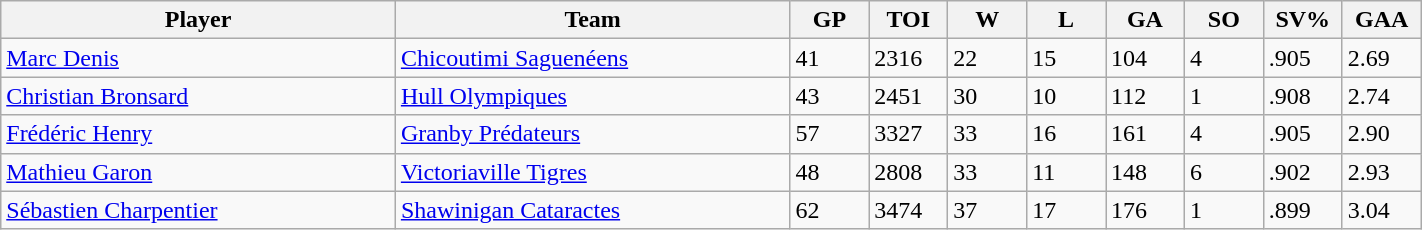<table class="wikitable" style="width: 75%">
<tr>
<th width=25%>Player</th>
<th width=25%>Team</th>
<th width=5%>GP</th>
<th width=5%>TOI</th>
<th width=5%>W</th>
<th width=5%>L</th>
<th width=5%>GA</th>
<th width=5%>SO</th>
<th width=5%>SV%</th>
<th width=5%>GAA</th>
</tr>
<tr>
<td><a href='#'>Marc Denis</a></td>
<td><a href='#'>Chicoutimi Saguenéens</a></td>
<td>41</td>
<td>2316</td>
<td>22</td>
<td>15</td>
<td>104</td>
<td>4</td>
<td>.905</td>
<td>2.69</td>
</tr>
<tr>
<td><a href='#'>Christian Bronsard</a></td>
<td><a href='#'>Hull Olympiques</a></td>
<td>43</td>
<td>2451</td>
<td>30</td>
<td>10</td>
<td>112</td>
<td>1</td>
<td>.908</td>
<td>2.74</td>
</tr>
<tr>
<td><a href='#'>Frédéric Henry</a></td>
<td><a href='#'>Granby Prédateurs</a></td>
<td>57</td>
<td>3327</td>
<td>33</td>
<td>16</td>
<td>161</td>
<td>4</td>
<td>.905</td>
<td>2.90</td>
</tr>
<tr>
<td><a href='#'>Mathieu Garon</a></td>
<td><a href='#'>Victoriaville Tigres</a></td>
<td>48</td>
<td>2808</td>
<td>33</td>
<td>11</td>
<td>148</td>
<td>6</td>
<td>.902</td>
<td>2.93</td>
</tr>
<tr>
<td><a href='#'>Sébastien Charpentier</a></td>
<td><a href='#'>Shawinigan Cataractes</a></td>
<td>62</td>
<td>3474</td>
<td>37</td>
<td>17</td>
<td>176</td>
<td>1</td>
<td>.899</td>
<td>3.04</td>
</tr>
</table>
